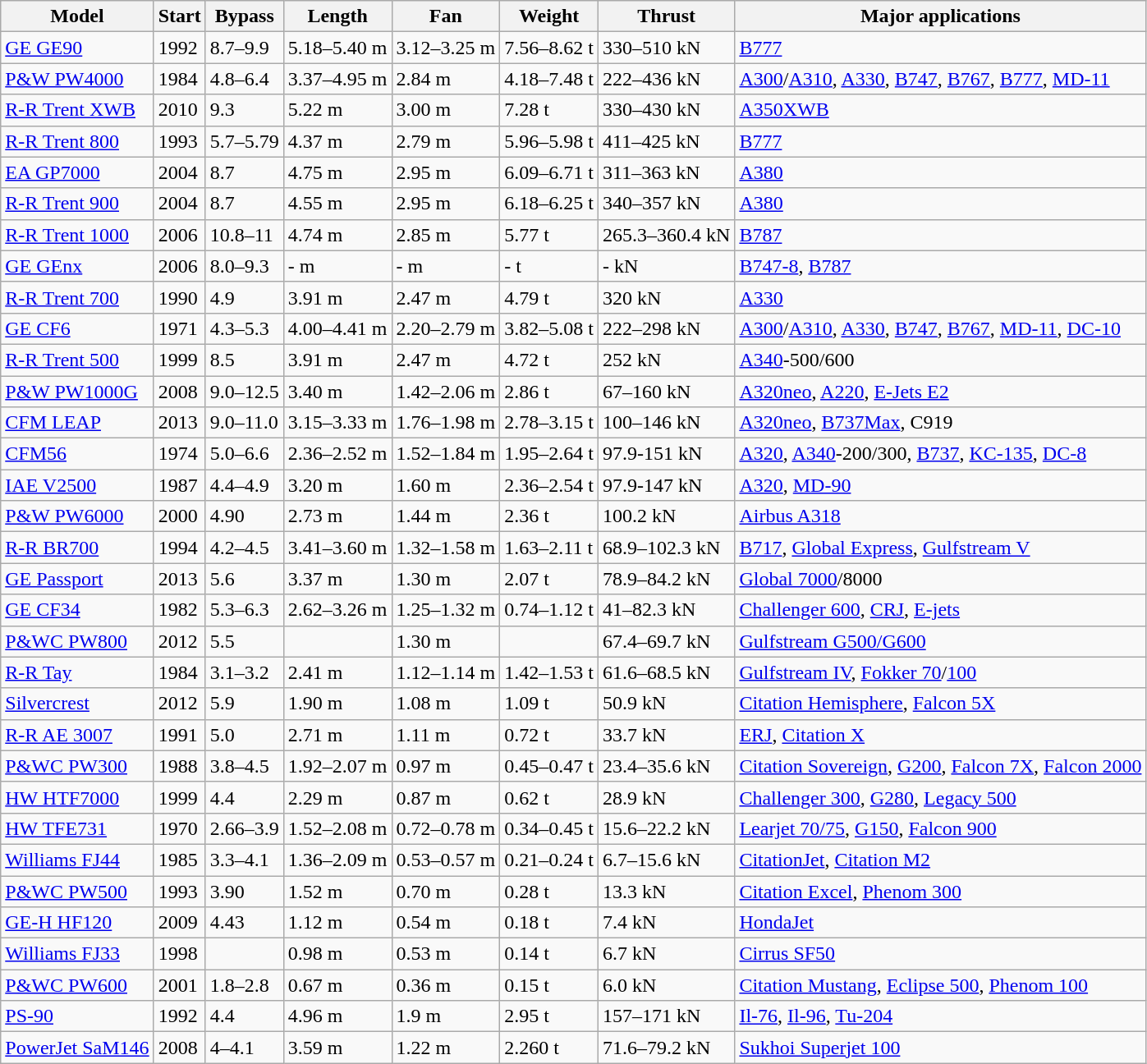<table class="wikitable sortable">
<tr>
<th>Model</th>
<th>Start</th>
<th>Bypass</th>
<th>Length</th>
<th>Fan</th>
<th>Weight</th>
<th>Thrust</th>
<th>Major applications</th>
</tr>
<tr>
<td><a href='#'>GE GE90</a></td>
<td>1992</td>
<td>8.7–9.9</td>
<td>5.18–5.40 m</td>
<td>3.12–3.25 m</td>
<td>7.56–8.62 t</td>
<td>330–510 kN</td>
<td><a href='#'>B777</a></td>
</tr>
<tr>
<td><a href='#'>P&W PW4000</a></td>
<td>1984</td>
<td>4.8–6.4</td>
<td>3.37–4.95 m</td>
<td>2.84 m</td>
<td>4.18–7.48 t</td>
<td>222–436 kN</td>
<td><a href='#'>A300</a>/<a href='#'>A310</a>, <a href='#'>A330</a>, <a href='#'>B747</a>, <a href='#'>B767</a>, <a href='#'>B777</a>, <a href='#'>MD-11</a></td>
</tr>
<tr>
<td><a href='#'>R-R Trent XWB</a></td>
<td>2010</td>
<td>9.3</td>
<td>5.22 m</td>
<td>3.00 m</td>
<td>7.28 t</td>
<td>330–430 kN</td>
<td><a href='#'>A350XWB</a></td>
</tr>
<tr>
<td><a href='#'>R-R Trent 800</a></td>
<td>1993</td>
<td>5.7–5.79</td>
<td>4.37 m</td>
<td>2.79 m</td>
<td>5.96–5.98 t</td>
<td>411–425 kN</td>
<td><a href='#'>B777</a></td>
</tr>
<tr>
<td><a href='#'>EA GP7000</a></td>
<td>2004</td>
<td>8.7</td>
<td>4.75 m</td>
<td>2.95 m</td>
<td>6.09–6.71 t</td>
<td>311–363 kN</td>
<td><a href='#'>A380</a></td>
</tr>
<tr>
<td><a href='#'>R-R Trent 900</a></td>
<td>2004</td>
<td>8.7</td>
<td>4.55 m</td>
<td>2.95 m</td>
<td>6.18–6.25 t</td>
<td>340–357 kN</td>
<td><a href='#'>A380</a></td>
</tr>
<tr>
<td><a href='#'>R-R Trent 1000</a></td>
<td>2006</td>
<td>10.8–11</td>
<td>4.74 m</td>
<td>2.85 m</td>
<td>5.77 t</td>
<td>265.3–360.4 kN</td>
<td><a href='#'>B787</a></td>
</tr>
<tr>
<td><a href='#'>GE GEnx</a></td>
<td>2006</td>
<td>8.0–9.3</td>
<td>- m</td>
<td>- m</td>
<td>- t</td>
<td>- kN</td>
<td><a href='#'>B747-8</a>, <a href='#'>B787</a></td>
</tr>
<tr>
<td><a href='#'>R-R Trent 700</a></td>
<td>1990</td>
<td>4.9</td>
<td>3.91 m</td>
<td>2.47 m</td>
<td>4.79 t</td>
<td>320 kN</td>
<td><a href='#'>A330</a></td>
</tr>
<tr>
<td><a href='#'>GE CF6</a></td>
<td>1971</td>
<td>4.3–5.3</td>
<td>4.00–4.41 m</td>
<td>2.20–2.79 m</td>
<td>3.82–5.08 t</td>
<td>222–298 kN</td>
<td><a href='#'>A300</a>/<a href='#'>A310</a>, <a href='#'>A330</a>, <a href='#'>B747</a>, <a href='#'>B767</a>, <a href='#'>MD-11</a>, <a href='#'>DC-10</a></td>
</tr>
<tr>
<td><a href='#'>R-R Trent 500</a></td>
<td>1999</td>
<td>8.5</td>
<td>3.91 m</td>
<td>2.47 m</td>
<td>4.72 t</td>
<td>252 kN</td>
<td><a href='#'>A340</a>-500/600</td>
</tr>
<tr>
<td><a href='#'>P&W PW1000G</a></td>
<td>2008</td>
<td>9.0–12.5</td>
<td>3.40 m</td>
<td>1.42–2.06 m</td>
<td>2.86 t</td>
<td>67–160 kN</td>
<td><a href='#'>A320neo</a>, <a href='#'>A220</a>, <a href='#'>E-Jets E2</a></td>
</tr>
<tr>
<td><a href='#'>CFM LEAP</a></td>
<td>2013</td>
<td>9.0–11.0</td>
<td>3.15–3.33 m</td>
<td>1.76–1.98 m</td>
<td>2.78–3.15 t</td>
<td>100–146 kN</td>
<td><a href='#'>A320neo</a>, <a href='#'>B737Max</a>, C919</td>
</tr>
<tr>
<td><a href='#'>CFM56</a></td>
<td>1974</td>
<td>5.0–6.6</td>
<td>2.36–2.52 m</td>
<td>1.52–1.84 m</td>
<td>1.95–2.64 t</td>
<td>97.9-151 kN</td>
<td><a href='#'>A320</a>, <a href='#'>A340</a>-200/300, <a href='#'>B737</a>, <a href='#'>KC-135</a>, <a href='#'>DC-8</a></td>
</tr>
<tr>
<td><a href='#'>IAE V2500</a></td>
<td>1987</td>
<td>4.4–4.9</td>
<td>3.20 m</td>
<td>1.60 m</td>
<td>2.36–2.54 t</td>
<td>97.9-147 kN</td>
<td><a href='#'>A320</a>, <a href='#'>MD-90</a></td>
</tr>
<tr>
<td><a href='#'>P&W PW6000</a></td>
<td>2000</td>
<td>4.90</td>
<td>2.73 m</td>
<td>1.44 m</td>
<td>2.36 t</td>
<td>100.2 kN</td>
<td><a href='#'>Airbus A318</a></td>
</tr>
<tr>
<td><a href='#'>R-R BR700</a></td>
<td>1994</td>
<td>4.2–4.5</td>
<td>3.41–3.60 m</td>
<td>1.32–1.58 m</td>
<td>1.63–2.11 t</td>
<td>68.9–102.3 kN</td>
<td><a href='#'>B717</a>, <a href='#'>Global Express</a>, <a href='#'>Gulfstream V</a></td>
</tr>
<tr>
<td><a href='#'>GE Passport</a></td>
<td>2013</td>
<td>5.6</td>
<td>3.37 m</td>
<td>1.30 m</td>
<td>2.07 t</td>
<td>78.9–84.2 kN</td>
<td><a href='#'>Global 7000</a>/8000</td>
</tr>
<tr>
<td><a href='#'>GE CF34</a></td>
<td>1982</td>
<td>5.3–6.3</td>
<td>2.62–3.26 m</td>
<td>1.25–1.32 m</td>
<td>0.74–1.12 t</td>
<td>41–82.3 kN</td>
<td><a href='#'>Challenger 600</a>, <a href='#'>CRJ</a>, <a href='#'>E-jets</a></td>
</tr>
<tr>
<td><a href='#'>P&WC PW800</a></td>
<td>2012</td>
<td>5.5</td>
<td></td>
<td>1.30 m</td>
<td></td>
<td>67.4–69.7 kN</td>
<td><a href='#'>Gulfstream G500/G600</a></td>
</tr>
<tr>
<td><a href='#'>R-R Tay</a></td>
<td>1984</td>
<td>3.1–3.2</td>
<td>2.41 m</td>
<td>1.12–1.14 m</td>
<td>1.42–1.53 t</td>
<td>61.6–68.5 kN</td>
<td><a href='#'>Gulfstream IV</a>, <a href='#'>Fokker 70</a>/<a href='#'>100</a></td>
</tr>
<tr>
<td><a href='#'>Silvercrest</a></td>
<td>2012</td>
<td>5.9</td>
<td>1.90 m</td>
<td>1.08 m</td>
<td>1.09 t</td>
<td>50.9 kN</td>
<td><a href='#'>Citation Hemisphere</a>, <a href='#'>Falcon 5X</a></td>
</tr>
<tr>
<td><a href='#'>R-R AE 3007</a></td>
<td>1991</td>
<td>5.0</td>
<td>2.71 m</td>
<td>1.11 m</td>
<td>0.72 t</td>
<td>33.7 kN</td>
<td><a href='#'>ERJ</a>, <a href='#'>Citation X</a></td>
</tr>
<tr>
<td><a href='#'>P&WC PW300</a></td>
<td>1988</td>
<td>3.8–4.5</td>
<td>1.92–2.07 m</td>
<td>0.97 m</td>
<td>0.45–0.47 t</td>
<td>23.4–35.6 kN</td>
<td><a href='#'>Citation Sovereign</a>, <a href='#'>G200</a>, <a href='#'>Falcon 7X</a>, <a href='#'>Falcon 2000</a></td>
</tr>
<tr>
<td><a href='#'>HW HTF7000</a></td>
<td>1999</td>
<td>4.4</td>
<td>2.29 m</td>
<td>0.87 m</td>
<td>0.62 t</td>
<td>28.9 kN</td>
<td><a href='#'>Challenger 300</a>, <a href='#'>G280</a>, <a href='#'>Legacy 500</a></td>
</tr>
<tr>
<td><a href='#'>HW TFE731</a></td>
<td>1970</td>
<td>2.66–3.9</td>
<td>1.52–2.08 m</td>
<td>0.72–0.78 m</td>
<td>0.34–0.45 t</td>
<td>15.6–22.2 kN</td>
<td><a href='#'>Learjet 70/75</a>, <a href='#'>G150</a>, <a href='#'>Falcon 900</a></td>
</tr>
<tr>
<td><a href='#'>Williams FJ44</a></td>
<td>1985</td>
<td>3.3–4.1</td>
<td>1.36–2.09 m</td>
<td>0.53–0.57 m</td>
<td>0.21–0.24 t</td>
<td>6.7–15.6 kN</td>
<td><a href='#'>CitationJet</a>, <a href='#'>Citation M2</a></td>
</tr>
<tr>
<td><a href='#'>P&WC PW500</a></td>
<td>1993</td>
<td>3.90</td>
<td>1.52 m</td>
<td>0.70 m</td>
<td>0.28 t</td>
<td>13.3 kN</td>
<td><a href='#'>Citation Excel</a>, <a href='#'>Phenom 300</a></td>
</tr>
<tr>
<td><a href='#'>GE-H HF120</a></td>
<td>2009</td>
<td>4.43</td>
<td>1.12 m</td>
<td>0.54 m</td>
<td>0.18 t</td>
<td>7.4 kN</td>
<td><a href='#'>HondaJet</a></td>
</tr>
<tr>
<td><a href='#'>Williams FJ33</a></td>
<td>1998</td>
<td></td>
<td>0.98 m</td>
<td>0.53 m</td>
<td>0.14 t</td>
<td>6.7 kN</td>
<td><a href='#'>Cirrus SF50</a></td>
</tr>
<tr>
<td><a href='#'>P&WC PW600</a></td>
<td>2001</td>
<td>1.8–2.8</td>
<td>0.67 m</td>
<td>0.36 m</td>
<td>0.15 t</td>
<td>6.0 kN</td>
<td><a href='#'>Citation Mustang</a>, <a href='#'>Eclipse 500</a>, <a href='#'>Phenom 100</a></td>
</tr>
<tr>
<td><a href='#'>PS-90</a></td>
<td>1992</td>
<td>4.4</td>
<td>4.96 m</td>
<td>1.9 m</td>
<td>2.95 t</td>
<td>157–171 kN</td>
<td><a href='#'>Il-76</a>, <a href='#'>Il-96</a>, <a href='#'>Tu-204</a></td>
</tr>
<tr>
<td><a href='#'>PowerJet SaM146</a></td>
<td>2008</td>
<td>4–4.1</td>
<td>3.59 m</td>
<td>1.22 m</td>
<td>2.260 t</td>
<td>71.6–79.2 kN</td>
<td><a href='#'>Sukhoi Superjet 100</a></td>
</tr>
</table>
